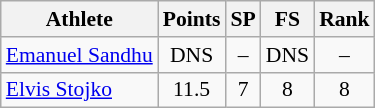<table class="wikitable" style="font-size:90%">
<tr>
<th>Athlete</th>
<th>Points</th>
<th>SP</th>
<th>FS</th>
<th>Rank</th>
</tr>
<tr align=center>
<td align=left><a href='#'>Emanuel Sandhu</a></td>
<td>DNS</td>
<td>–</td>
<td>DNS</td>
<td>–</td>
</tr>
<tr align=center>
<td align=left><a href='#'>Elvis Stojko</a></td>
<td>11.5</td>
<td>7</td>
<td>8</td>
<td>8</td>
</tr>
</table>
